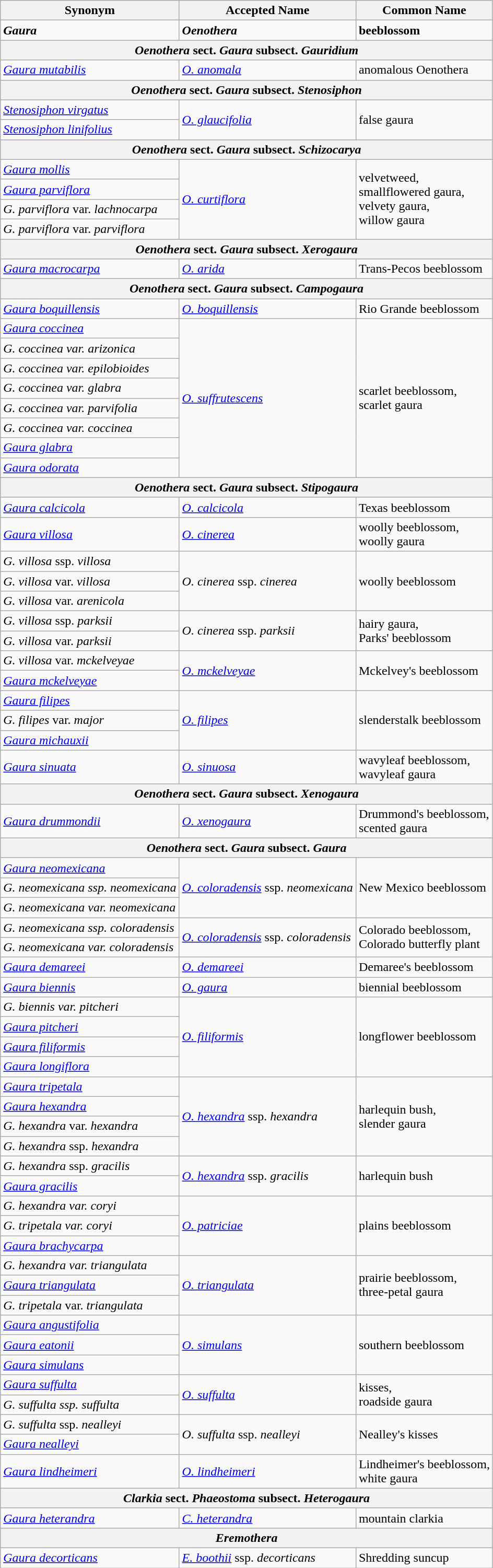<table class="wikitable">
<tr>
<th>Synonym</th>
<th>Accepted Name</th>
<th>Common Name</th>
</tr>
<tr>
<td><strong><em>Gaura</em></strong> </td>
<td><strong><em>Oenothera</em></strong> </td>
<td><strong>beeblossom</strong></td>
</tr>
<tr>
<th colspan="3"><em>Oenothera</em> sect. <em>Gaura</em> subsect. <em>Gauridium</em></th>
</tr>
<tr>
<td><em><a href='#'>Gaura mutabilis</a></em> </td>
<td><a href='#'><em>O. anomala</em></a> </td>
<td>anomalous Oenothera</td>
</tr>
<tr>
<th colspan="3"><em>Oenothera</em> sect. <em>Gaura</em> subsect. <em>Stenosiphon</em></th>
</tr>
<tr>
<td><em><a href='#'>Stenosiphon virgatus</a></em> </td>
<td rowspan="2"><a href='#'><em>O. glaucifolia</em></a> </td>
<td rowspan="2">false gaura</td>
</tr>
<tr>
<td><em><a href='#'>Stenosiphon linifolius</a></em> </td>
</tr>
<tr>
<th colspan="3"><em>Oenothera</em> sect. <em>Gaura</em> subsect. <em>Schizocarya</em></th>
</tr>
<tr>
<td><em><a href='#'>Gaura mollis</a></em> </td>
<td rowspan="4"><a href='#'><em>O. curtiflora</em></a> </td>
<td rowspan="4">velvetweed,<br>smallflowered gaura,<br>velvety gaura,<br>willow gaura</td>
</tr>
<tr>
<td><em><a href='#'>Gaura parviflora</a></em> </td>
</tr>
<tr>
<td><em>G. parviflora</em> var. <em>lachnocarpa</em> </td>
</tr>
<tr>
<td><em>G. parviflora</em> var. <em>parviflora</em></td>
</tr>
<tr>
<th colspan="3"><em>Oenothera</em> sect. <em>Gaura</em> subsect. <em>Xerogaura</em></th>
</tr>
<tr>
<td><em><a href='#'>Gaura macrocarpa</a></em> </td>
<td><a href='#'><em>O. arida</em></a> </td>
<td>Trans-Pecos beeblossom</td>
</tr>
<tr>
<th colspan="3"><em>Oenothera</em> sect. <em>Gaura</em> subsect. <em>Campogaura</em></th>
</tr>
<tr>
<td><em><a href='#'>Gaura boquillensis</a></em> </td>
<td><a href='#'><em>O. boquillensis</em></a> </td>
<td>Rio Grande beeblossom</td>
</tr>
<tr>
<td><em><a href='#'>Gaura coccinea</a></em> </td>
<td rowspan="8"><a href='#'><em>O. suffrutescens</em></a> </td>
<td rowspan="8">scarlet beeblossom,<br>scarlet gaura</td>
</tr>
<tr>
<td><em>G. coccinea var. arizonica</em> </td>
</tr>
<tr>
<td><em>G. coccinea var. epilobioides</em> </td>
</tr>
<tr>
<td><em>G. coccinea var. glabra</em> </td>
</tr>
<tr>
<td><em>G. coccinea var. parvifolia</em> </td>
</tr>
<tr>
<td><em>G. coccinea var. coccinea</em></td>
</tr>
<tr>
<td><em><a href='#'>Gaura glabra</a></em> </td>
</tr>
<tr>
<td><em><a href='#'>Gaura odorata</a></em> </td>
</tr>
<tr>
<th colspan="3"><em>Oenothera</em> sect. <em>Gaura</em> subsect. <em>Stipogaura</em></th>
</tr>
<tr>
<td><em><a href='#'>Gaura calcicola</a></em> </td>
<td><a href='#'><em>O. calcicola</em></a> </td>
<td>Texas beeblossom</td>
</tr>
<tr>
<td><em><a href='#'>Gaura villosa</a></em> </td>
<td><a href='#'><em>O. cinerea</em></a> </td>
<td>woolly beeblossom,<br>woolly gaura</td>
</tr>
<tr>
<td><em>G. villosa</em> ssp. <em>villosa</em> </td>
<td rowspan="3"><em>O. cinerea</em> ssp. <em>cinerea</em><br>  </td>
<td rowspan="3">woolly beeblossom</td>
</tr>
<tr>
<td><em>G. villosa</em> var. <em>villosa</em></td>
</tr>
<tr>
<td><em>G. villosa</em> var. <em>arenicola</em> </td>
</tr>
<tr>
<td><em>G. villosa</em> ssp. <em>parksii</em> </td>
<td rowspan="2"><em>O. cinerea</em> ssp. <em>parksii</em> </td>
<td rowspan="2">hairy gaura,<br>Parks' beeblossom</td>
</tr>
<tr>
<td><em>G. villosa</em> var. <em>parksii</em> </td>
</tr>
<tr>
<td><em>G. villosa</em> var. <em>mckelveyae</em> </td>
<td rowspan="2"><a href='#'><em>O. mckelveyae</em></a> </td>
<td rowspan="2">Mckelvey's beeblossom</td>
</tr>
<tr>
<td><em><a href='#'>Gaura mckelveyae</a></em> </td>
</tr>
<tr>
<td><em><a href='#'>Gaura filipes</a></em> </td>
<td rowspan="3"><a href='#'><em>O. filipes</em></a> </td>
<td rowspan="3">slenderstalk beeblossom</td>
</tr>
<tr>
<td><em>G. filipes</em> var. <em>major</em> </td>
</tr>
<tr>
<td><em><a href='#'>Gaura michauxii</a></em> </td>
</tr>
<tr>
<td><em><a href='#'>Gaura sinuata</a></em> </td>
<td><a href='#'><em>O. sinuosa</em></a> </td>
<td>wavyleaf beeblossom,<br>wavyleaf gaura</td>
</tr>
<tr>
<th colspan="3"><em>Oenothera</em> sect. <em>Gaura</em> subsect. <em>Xenogaura</em></th>
</tr>
<tr>
<td><em><a href='#'>Gaura drummondii</a></em> </td>
<td><a href='#'><em>O. xenogaura</em></a> </td>
<td>Drummond's beeblossom,<br>scented gaura</td>
</tr>
<tr>
<th colspan="3"><em>Oenothera</em> sect. <em>Gaura</em> subsect. <em>Gaura</em></th>
</tr>
<tr>
<td><em><a href='#'>Gaura neomexicana</a></em> </td>
<td rowspan="3"><a href='#'><em>O. coloradensis</em></a> ssp. <em>neomexicana</em><br>  </td>
<td rowspan="3">New Mexico beeblossom</td>
</tr>
<tr>
<td><em>G. neomexicana ssp. neomexicana</em></td>
</tr>
<tr>
<td><em>G. neomexicana var. neomexicana</em></td>
</tr>
<tr>
<td><em>G. neomexicana ssp. coloradensis</em><br>  </td>
<td rowspan="2"><a href='#'><em>O. coloradensis</em></a> ssp. <em>coloradensis</em><br>  </td>
<td rowspan="2">Colorado beeblossom,<br>Colorado butterfly plant</td>
</tr>
<tr>
<td><em>G. neomexicana var. coloradensis</em> </td>
</tr>
<tr>
<td><em><a href='#'>Gaura demareei</a></em> </td>
<td><a href='#'><em>O. demareei</em></a> </td>
<td>Demaree's beeblossom</td>
</tr>
<tr>
<td><em><a href='#'>Gaura biennis</a></em> </td>
<td><a href='#'><em>O. gaura</em></a> </td>
<td>biennial beeblossom</td>
</tr>
<tr>
<td><em>G. biennis var. pitcheri</em> </td>
<td rowspan="4"><a href='#'><em>O. filiformis</em></a> </td>
<td rowspan="4">longflower beeblossom</td>
</tr>
<tr>
<td><em><a href='#'>Gaura pitcheri</a></em> </td>
</tr>
<tr>
<td><em><a href='#'>Gaura filiformis</a></em> </td>
</tr>
<tr>
<td><em><a href='#'>Gaura longiflora</a></em> </td>
</tr>
<tr>
<td><em><a href='#'>Gaura tripetala</a></em> </td>
<td rowspan="4"><a href='#'><em>O. hexandra</em></a> ssp. <em>hexandra</em><br>  </td>
<td rowspan="4">harlequin bush,<br>slender gaura</td>
</tr>
<tr>
<td><em><a href='#'>Gaura hexandra</a></em> </td>
</tr>
<tr>
<td><em>G. hexandra</em> var. <em>hexandra</em></td>
</tr>
<tr>
<td><em>G. hexandra</em> ssp. <em>hexandra</em></td>
</tr>
<tr>
<td><em>G. hexandra</em> ssp. <em>gracilis</em><br>  </td>
<td rowspan="2"><a href='#'><em>O. hexandra</em></a> ssp. <em>gracilis</em><br>  </td>
<td rowspan="2">harlequin bush</td>
</tr>
<tr>
<td><em><a href='#'>Gaura gracilis</a></em> </td>
</tr>
<tr>
<td><em>G. hexandra var. coryi</em> </td>
<td rowspan="3"><a href='#'><em>O. patriciae</em></a><br>  </td>
<td rowspan="3">plains beeblossom</td>
</tr>
<tr>
<td><em>G. tripetala var. coryi</em> </td>
</tr>
<tr>
<td><em><a href='#'>Gaura brachycarpa</a></em> </td>
</tr>
<tr>
<td><em>G. hexandra var. triangulata</em> </td>
<td rowspan="3"><a href='#'><em>O. triangulata</em></a> </td>
<td rowspan="3">prairie beeblossom,<br>three-petal gaura</td>
</tr>
<tr>
<td><em><a href='#'>Gaura triangulata</a></em> </td>
</tr>
<tr>
<td><em>G. tripetala</em> var. <em>triangulata</em> </td>
</tr>
<tr>
<td><em><a href='#'>Gaura angustifolia</a></em> </td>
<td rowspan="3"><a href='#'><em>O. simulans</em></a> </td>
<td rowspan="3">southern beeblossom</td>
</tr>
<tr>
<td><em><a href='#'>Gaura eatonii</a></em> </td>
</tr>
<tr>
<td><em><a href='#'>Gaura simulans</a></em> </td>
</tr>
<tr>
<td><em><a href='#'>Gaura suffulta</a></em> </td>
<td rowspan="2"><a href='#'><em>O. suffulta</em></a> </td>
<td rowspan="2">kisses,<br>roadside gaura</td>
</tr>
<tr>
<td><em>G. suffulta ssp. suffulta</em></td>
</tr>
<tr>
<td><em>G. suffulta</em> ssp. <em>nealleyi</em><br>  </td>
<td rowspan="2"><em>O. suffulta</em> ssp. <em>nealleyi</em><br>  </td>
<td rowspan="2">Nealley's kisses</td>
</tr>
<tr>
<td><em><a href='#'>Gaura nealleyi</a></em> </td>
</tr>
<tr>
<td><em><a href='#'>Gaura lindheimeri</a></em> </td>
<td><a href='#'><em>O. lindheimeri</em></a> </td>
<td>Lindheimer's beeblossom,<br>white gaura</td>
</tr>
<tr>
<th colspan="3"><em>Clarkia</em> sect. <em>Phaeostoma</em> subsect. <em>Heterogaura</em></th>
</tr>
<tr>
<td><em><a href='#'>Gaura heterandra</a></em> </td>
<td><a href='#'><em>C. heterandra</em></a> </td>
<td>mountain clarkia</td>
</tr>
<tr>
<th colspan="3"><em>Eremothera</em></th>
</tr>
<tr>
<td><em><a href='#'>Gaura decorticans</a></em> </td>
<td><a href='#'><em>E. boothii</em></a> ssp. <em>decorticans</em><br>  </td>
<td>Shredding suncup</td>
</tr>
</table>
